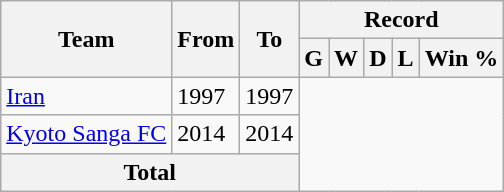<table class="wikitable" style="text-align: center">
<tr>
<th rowspan="2">Team</th>
<th rowspan="2">From</th>
<th rowspan="2">To</th>
<th colspan="5">Record</th>
</tr>
<tr>
<th>G</th>
<th>W</th>
<th>D</th>
<th>L</th>
<th>Win %</th>
</tr>
<tr>
<td align="left"><a href='#'>Iran</a></td>
<td align="left">1997</td>
<td align="left">1997<br></td>
</tr>
<tr>
<td align="left"><a href='#'>Kyoto Sanga FC</a></td>
<td align="left">2014</td>
<td align="left">2014<br></td>
</tr>
<tr>
<th colspan="3">Total<br></th>
</tr>
</table>
